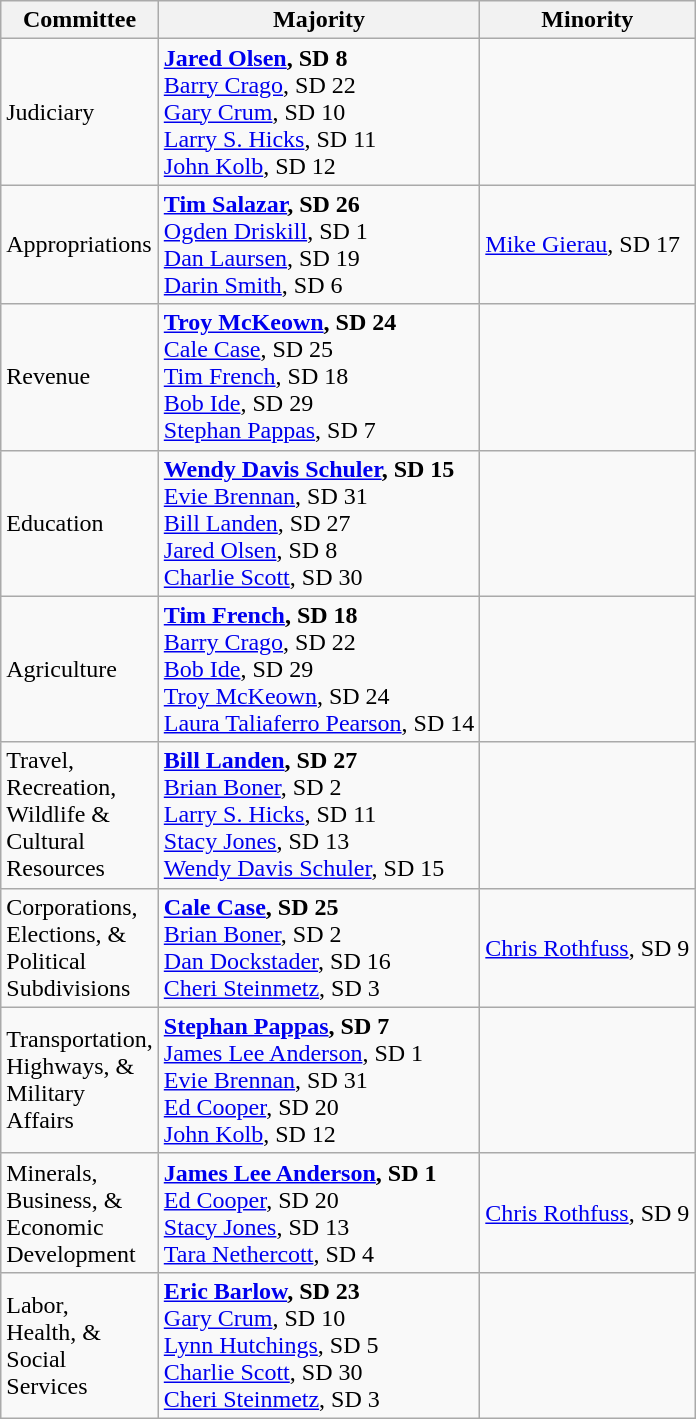<table class="wikitable mw-collapsible mw-collapsed">
<tr>
<th>Committee</th>
<th>Majority</th>
<th>Minority</th>
</tr>
<tr>
<td>Judiciary</td>
<td><strong><a href='#'>Jared Olsen</a>, SD 8</strong><br><a href='#'>Barry Crago</a>, SD 22<br><a href='#'>Gary Crum</a>, SD 10<br><a href='#'>Larry S. Hicks</a>, SD 11<br><a href='#'>John Kolb</a>, SD 12</td>
<td></td>
</tr>
<tr>
<td>Appropriations</td>
<td><strong><a href='#'>Tim Salazar</a>, SD 26</strong><br><a href='#'>Ogden Driskill</a>, SD 1<br><a href='#'>Dan Laursen</a>, SD 19<br><a href='#'>Darin Smith</a>, SD 6</td>
<td><a href='#'>Mike Gierau</a>, SD 17</td>
</tr>
<tr>
<td>Revenue</td>
<td><strong><a href='#'>Troy McKeown</a>, SD 24</strong><br><a href='#'>Cale Case</a>, SD 25<br><a href='#'>Tim French</a>, SD 18<br><a href='#'>Bob Ide</a>, SD 29<br><a href='#'>Stephan Pappas</a>, SD 7</td>
<td></td>
</tr>
<tr>
<td>Education</td>
<td><strong><a href='#'>Wendy Davis Schuler</a>, SD 15</strong><br><a href='#'>Evie Brennan</a>, SD 31<br><a href='#'>Bill Landen</a>, SD 27<br><a href='#'>Jared Olsen</a>, SD 8<br><a href='#'>Charlie Scott</a>, SD 30</td>
<td></td>
</tr>
<tr>
<td>Agriculture</td>
<td><strong><a href='#'>Tim French</a>, SD 18</strong><br><a href='#'>Barry Crago</a>, SD 22<br><a href='#'>Bob Ide</a>, SD 29<br><a href='#'>Troy McKeown</a>, SD 24<br><a href='#'>Laura Taliaferro Pearson</a>, SD 14</td>
<td></td>
</tr>
<tr>
<td>Travel,<br>Recreation,<br>Wildlife &<br>Cultural<br>Resources</td>
<td><strong><a href='#'>Bill Landen</a>, SD 27</strong><br><a href='#'>Brian Boner</a>, SD 2<br><a href='#'>Larry S. Hicks</a>, SD 11<br><a href='#'>Stacy Jones</a>, SD 13<br><a href='#'>Wendy Davis Schuler</a>, SD 15</td>
<td></td>
</tr>
<tr>
<td>Corporations,<br>Elections, &<br>Political<br>Subdivisions</td>
<td><strong><a href='#'>Cale Case</a>, SD 25</strong><br><a href='#'>Brian Boner</a>, SD 2<br><a href='#'>Dan Dockstader</a>, SD 16<br><a href='#'>Cheri Steinmetz</a>, SD 3</td>
<td><a href='#'>Chris Rothfuss</a>, SD 9</td>
</tr>
<tr>
<td>Transportation,<br>Highways, &<br>Military<br>Affairs</td>
<td><strong><a href='#'>Stephan Pappas</a>, SD 7</strong><br><a href='#'>James Lee Anderson</a>, SD 1<br><a href='#'>Evie Brennan</a>, SD 31<br><a href='#'>Ed Cooper</a>, SD 20<br><a href='#'>John Kolb</a>, SD 12</td>
<td></td>
</tr>
<tr>
<td>Minerals,<br>Business, &<br>Economic<br>Development</td>
<td><strong><a href='#'>James Lee Anderson</a>, SD 1</strong><br><a href='#'>Ed Cooper</a>, SD 20<br><a href='#'>Stacy Jones</a>, SD 13<br><a href='#'>Tara Nethercott</a>, SD 4</td>
<td><a href='#'>Chris Rothfuss</a>, SD 9</td>
</tr>
<tr>
<td>Labor,<br>Health, &<br>Social<br>Services</td>
<td><strong><a href='#'>Eric Barlow</a>, SD 23</strong><br><a href='#'>Gary Crum</a>, SD 10<br><a href='#'>Lynn Hutchings</a>, SD 5<br><a href='#'>Charlie Scott</a>, SD 30<br><a href='#'>Cheri Steinmetz</a>, SD 3</td>
<td></td>
</tr>
</table>
